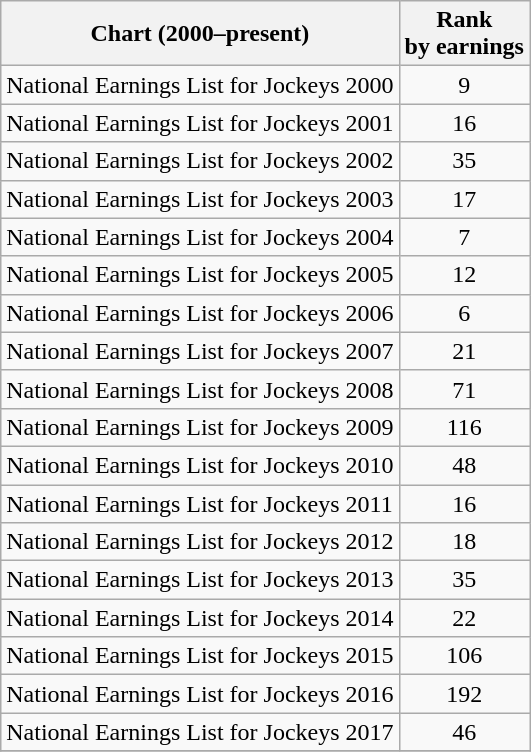<table class="wikitable sortable">
<tr>
<th>Chart (2000–present)</th>
<th>Rank<br>by earnings</th>
</tr>
<tr>
<td>National Earnings List for Jockeys 2000</td>
<td style="text-align:center;">9</td>
</tr>
<tr>
<td>National Earnings List for Jockeys 2001</td>
<td style="text-align:center;">16</td>
</tr>
<tr>
<td>National Earnings List for Jockeys 2002</td>
<td style="text-align:center;">35</td>
</tr>
<tr>
<td>National Earnings List for Jockeys 2003</td>
<td style="text-align:center;">17</td>
</tr>
<tr>
<td>National Earnings List for Jockeys 2004</td>
<td style="text-align:center;">7</td>
</tr>
<tr>
<td>National Earnings List for Jockeys 2005</td>
<td style="text-align:center;">12</td>
</tr>
<tr>
<td>National Earnings List for Jockeys 2006</td>
<td style="text-align:center;">6</td>
</tr>
<tr>
<td>National Earnings List for Jockeys 2007</td>
<td style="text-align:center;">21</td>
</tr>
<tr>
<td>National Earnings List for Jockeys 2008</td>
<td style="text-align:center;">71</td>
</tr>
<tr>
<td>National Earnings List for Jockeys 2009</td>
<td style="text-align:center;">116</td>
</tr>
<tr>
<td>National Earnings List for Jockeys 2010</td>
<td style="text-align:center;">48</td>
</tr>
<tr>
<td>National Earnings List for Jockeys 2011</td>
<td style="text-align:center;">16</td>
</tr>
<tr>
<td>National Earnings List for Jockeys 2012</td>
<td style="text-align:center;">18</td>
</tr>
<tr>
<td>National Earnings List for Jockeys 2013</td>
<td style="text-align:center;">35</td>
</tr>
<tr>
<td>National Earnings List for Jockeys 2014</td>
<td style="text-align:center;">22</td>
</tr>
<tr>
<td>National Earnings List for Jockeys 2015</td>
<td style="text-align:center;">106</td>
</tr>
<tr>
<td>National Earnings List for Jockeys 2016</td>
<td style="text-align:center;">192</td>
</tr>
<tr>
<td>National Earnings List for Jockeys 2017</td>
<td style="text-align:center;">46</td>
</tr>
<tr>
</tr>
</table>
